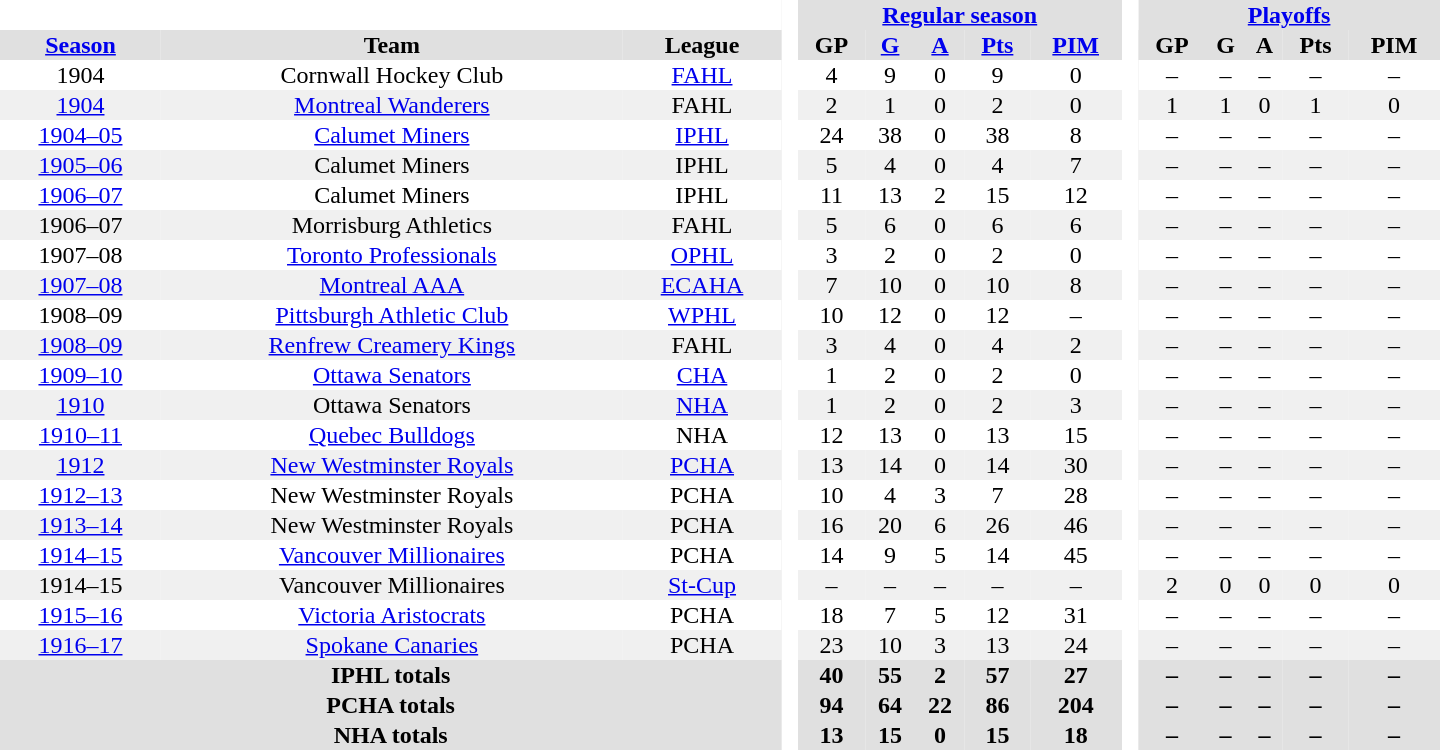<table border="0" cellpadding="1" cellspacing="0" style="text-align:center; width:60em;">
<tr style="background:#e0e0e0;">
<th colspan="3"  bgcolor="#ffffff"> </th>
<th rowspan="99" bgcolor="#ffffff"> </th>
<th colspan="5"><a href='#'>Regular season</a></th>
<th rowspan="99" bgcolor="#ffffff"> </th>
<th colspan="5"><a href='#'>Playoffs</a></th>
</tr>
<tr style="background:#e0e0e0;">
<th><a href='#'>Season</a></th>
<th>Team</th>
<th>League</th>
<th>GP</th>
<th><a href='#'>G</a></th>
<th><a href='#'>A</a></th>
<th><a href='#'>Pts</a></th>
<th><a href='#'>PIM</a></th>
<th>GP</th>
<th>G</th>
<th>A</th>
<th>Pts</th>
<th>PIM</th>
</tr>
<tr>
<td>1904</td>
<td>Cornwall Hockey Club</td>
<td><a href='#'>FAHL</a></td>
<td>4</td>
<td>9</td>
<td>0</td>
<td>9</td>
<td>0</td>
<td>–</td>
<td>–</td>
<td>–</td>
<td>–</td>
<td>–</td>
</tr>
<tr bgcolor="#f0f0f0">
<td><a href='#'>1904</a></td>
<td><a href='#'>Montreal Wanderers</a></td>
<td>FAHL</td>
<td>2</td>
<td>1</td>
<td>0</td>
<td>2</td>
<td>0</td>
<td>1</td>
<td>1</td>
<td>0</td>
<td>1</td>
<td>0</td>
</tr>
<tr>
<td><a href='#'>1904–05</a></td>
<td><a href='#'>Calumet Miners</a></td>
<td><a href='#'>IPHL</a></td>
<td>24</td>
<td>38</td>
<td>0</td>
<td>38</td>
<td>8</td>
<td>–</td>
<td>–</td>
<td>–</td>
<td>–</td>
<td>–</td>
</tr>
<tr bgcolor="#f0f0f0">
<td><a href='#'>1905–06</a></td>
<td>Calumet Miners</td>
<td>IPHL</td>
<td>5</td>
<td>4</td>
<td>0</td>
<td>4</td>
<td>7</td>
<td>–</td>
<td>–</td>
<td>–</td>
<td>–</td>
<td>–</td>
</tr>
<tr>
<td><a href='#'>1906–07</a></td>
<td>Calumet Miners</td>
<td>IPHL</td>
<td>11</td>
<td>13</td>
<td>2</td>
<td>15</td>
<td>12</td>
<td>–</td>
<td>–</td>
<td>–</td>
<td>–</td>
<td>–</td>
</tr>
<tr bgcolor="#f0f0f0">
<td>1906–07</td>
<td>Morrisburg Athletics</td>
<td>FAHL</td>
<td>5</td>
<td>6</td>
<td>0</td>
<td>6</td>
<td>6</td>
<td>–</td>
<td>–</td>
<td>–</td>
<td>–</td>
<td>–</td>
</tr>
<tr>
<td>1907–08</td>
<td><a href='#'>Toronto Professionals</a></td>
<td><a href='#'>OPHL</a></td>
<td>3</td>
<td>2</td>
<td>0</td>
<td>2</td>
<td>0</td>
<td>–</td>
<td>–</td>
<td>–</td>
<td>–</td>
<td>–</td>
</tr>
<tr bgcolor="#f0f0f0">
<td><a href='#'>1907–08</a></td>
<td><a href='#'>Montreal AAA</a></td>
<td><a href='#'>ECAHA</a></td>
<td>7</td>
<td>10</td>
<td>0</td>
<td>10</td>
<td>8</td>
<td>–</td>
<td>–</td>
<td>–</td>
<td>–</td>
<td>–</td>
</tr>
<tr>
<td>1908–09</td>
<td><a href='#'>Pittsburgh Athletic Club</a></td>
<td><a href='#'>WPHL</a></td>
<td>10</td>
<td>12</td>
<td>0</td>
<td>12</td>
<td>–</td>
<td>–</td>
<td>–</td>
<td>–</td>
<td>–</td>
<td>–</td>
</tr>
<tr bgcolor="#f0f0f0">
<td><a href='#'>1908–09</a></td>
<td><a href='#'>Renfrew Creamery Kings</a></td>
<td>FAHL</td>
<td>3</td>
<td>4</td>
<td>0</td>
<td>4</td>
<td>2</td>
<td>–</td>
<td>–</td>
<td>–</td>
<td>–</td>
<td>–</td>
</tr>
<tr>
<td><a href='#'>1909–10</a></td>
<td><a href='#'>Ottawa Senators</a></td>
<td><a href='#'>CHA</a></td>
<td>1</td>
<td>2</td>
<td>0</td>
<td>2</td>
<td>0</td>
<td>–</td>
<td>–</td>
<td>–</td>
<td>–</td>
<td>–</td>
</tr>
<tr bgcolor="#f0f0f0">
<td><a href='#'>1910</a></td>
<td>Ottawa Senators</td>
<td><a href='#'>NHA</a></td>
<td>1</td>
<td>2</td>
<td>0</td>
<td>2</td>
<td>3</td>
<td>–</td>
<td>–</td>
<td>–</td>
<td>–</td>
<td>–</td>
</tr>
<tr>
<td><a href='#'>1910–11</a></td>
<td><a href='#'>Quebec Bulldogs</a></td>
<td>NHA</td>
<td>12</td>
<td>13</td>
<td>0</td>
<td>13</td>
<td>15</td>
<td>–</td>
<td>–</td>
<td>–</td>
<td>–</td>
<td>–</td>
</tr>
<tr bgcolor="#f0f0f0">
<td><a href='#'>1912</a></td>
<td><a href='#'>New Westminster Royals</a></td>
<td><a href='#'>PCHA</a></td>
<td>13</td>
<td>14</td>
<td>0</td>
<td>14</td>
<td>30</td>
<td>–</td>
<td>–</td>
<td>–</td>
<td>–</td>
<td>–</td>
</tr>
<tr>
<td><a href='#'>1912–13</a></td>
<td>New Westminster Royals</td>
<td>PCHA</td>
<td>10</td>
<td>4</td>
<td>3</td>
<td>7</td>
<td>28</td>
<td>–</td>
<td>–</td>
<td>–</td>
<td>–</td>
<td>–</td>
</tr>
<tr bgcolor="#f0f0f0">
<td><a href='#'>1913–14</a></td>
<td>New Westminster Royals</td>
<td>PCHA</td>
<td>16</td>
<td>20</td>
<td>6</td>
<td>26</td>
<td>46</td>
<td>–</td>
<td>–</td>
<td>–</td>
<td>–</td>
<td>–</td>
</tr>
<tr>
<td><a href='#'>1914–15</a></td>
<td><a href='#'>Vancouver Millionaires</a></td>
<td>PCHA</td>
<td>14</td>
<td>9</td>
<td>5</td>
<td>14</td>
<td>45</td>
<td>–</td>
<td>–</td>
<td>–</td>
<td>–</td>
<td>–</td>
</tr>
<tr bgcolor="#f0f0f0">
<td>1914–15</td>
<td>Vancouver Millionaires</td>
<td><a href='#'>St-Cup</a></td>
<td>–</td>
<td>–</td>
<td>–</td>
<td>–</td>
<td>–</td>
<td>2</td>
<td>0</td>
<td>0</td>
<td>0</td>
<td>0</td>
</tr>
<tr>
<td><a href='#'>1915–16</a></td>
<td><a href='#'>Victoria Aristocrats</a></td>
<td>PCHA</td>
<td>18</td>
<td>7</td>
<td>5</td>
<td>12</td>
<td>31</td>
<td>–</td>
<td>–</td>
<td>–</td>
<td>–</td>
<td>–</td>
</tr>
<tr bgcolor="#f0f0f0">
<td><a href='#'>1916–17</a></td>
<td><a href='#'>Spokane Canaries</a></td>
<td>PCHA</td>
<td>23</td>
<td>10</td>
<td>3</td>
<td>13</td>
<td>24</td>
<td>–</td>
<td>–</td>
<td>–</td>
<td>–</td>
<td>–</td>
</tr>
<tr bgcolor="#e0e0e0">
<th colspan="3">IPHL totals</th>
<th>40</th>
<th>55</th>
<th>2</th>
<th>57</th>
<th>27</th>
<th>–</th>
<th>–</th>
<th>–</th>
<th>–</th>
<th>–</th>
</tr>
<tr bgcolor="#e0e0e0">
<th colspan="3">PCHA totals</th>
<th>94</th>
<th>64</th>
<th>22</th>
<th>86</th>
<th>204</th>
<th>–</th>
<th>–</th>
<th>–</th>
<th>–</th>
<th>–</th>
</tr>
<tr bgcolor="#e0e0e0">
<th colspan="3">NHA totals</th>
<th>13</th>
<th>15</th>
<th>0</th>
<th>15</th>
<th>18</th>
<th>–</th>
<th>–</th>
<th>–</th>
<th>–</th>
<th>–</th>
</tr>
</table>
